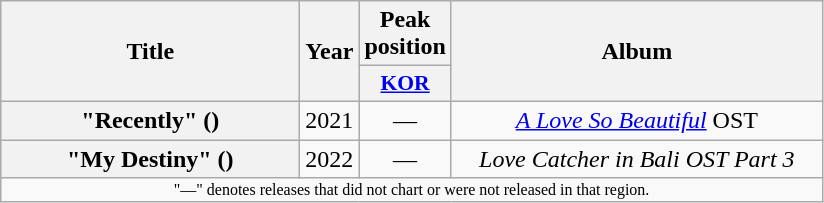<table class="wikitable plainrowheaders" style="text-align:center">
<tr>
<th scope="col" rowspan="2" style="width:12em">Title</th>
<th scope="col" rowspan="2" style="width:2em">Year</th>
<th scope="col">Peak position</th>
<th scope="col" rowspan="2" style="width:15em">Album</th>
</tr>
<tr>
<th scope="col" style="width:3em;font-size:90%"><a href='#'>KOR</a><br></th>
</tr>
<tr>
<th scope="row">"Recently" ()</th>
<td>2021</td>
<td>—</td>
<td><em><a href='#'>A Love So Beautiful</a></em> OST</td>
</tr>
<tr>
<th scope="row">"My Destiny" ()</th>
<td>2022</td>
<td>—</td>
<td><em>Love Catcher in Bali OST Part 3</em></td>
</tr>
<tr>
<td colspan="6" style="font-size:8pt">"—" denotes releases that did not chart or were not released in that region.</td>
</tr>
</table>
